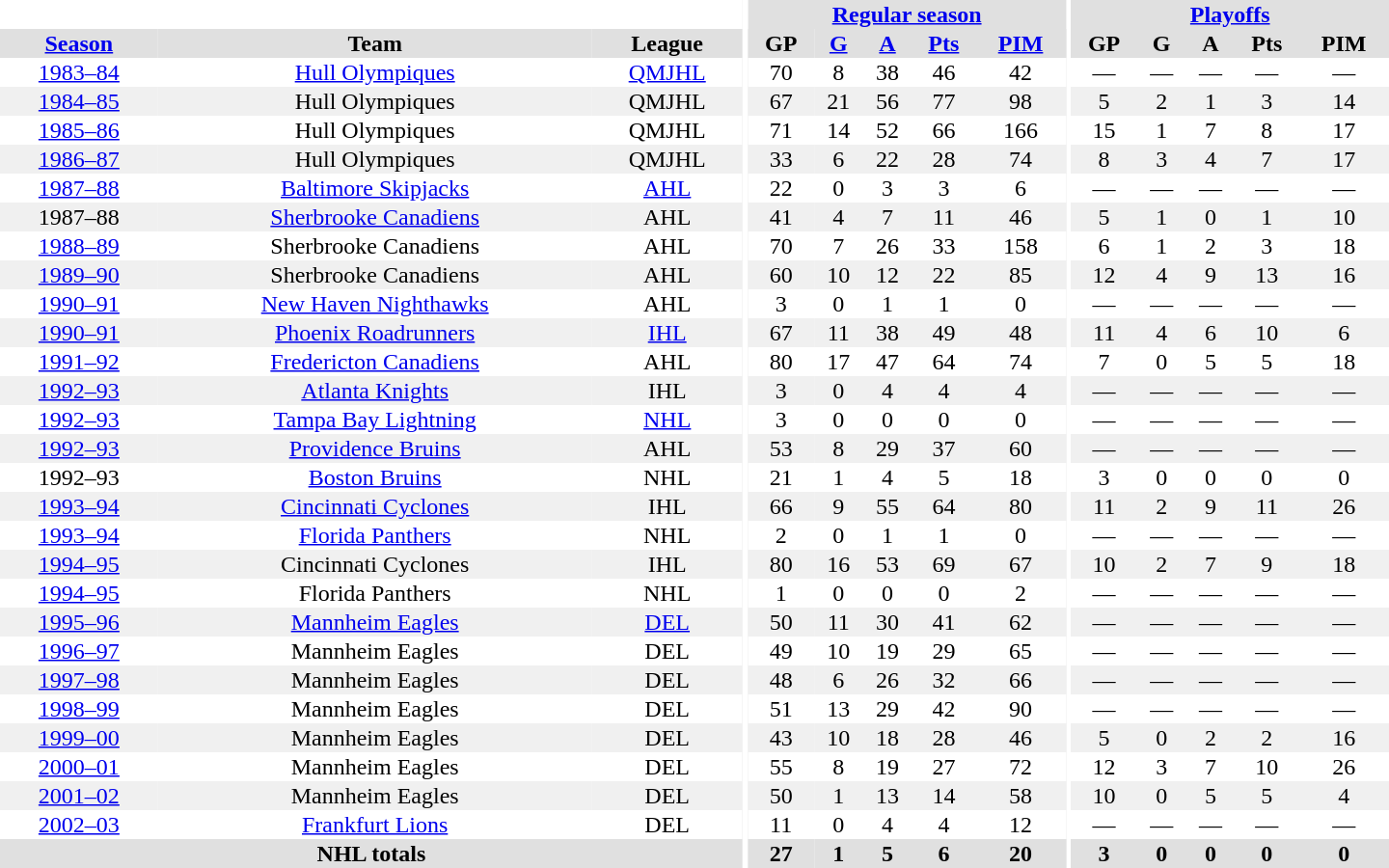<table border="0" cellpadding="1" cellspacing="0" style="text-align:center; width:60em">
<tr bgcolor="#e0e0e0">
<th colspan="3" bgcolor="#ffffff"></th>
<th rowspan="99" bgcolor="#ffffff"></th>
<th colspan="5"><a href='#'>Regular season</a></th>
<th rowspan="99" bgcolor="#ffffff"></th>
<th colspan="5"><a href='#'>Playoffs</a></th>
</tr>
<tr bgcolor="#e0e0e0">
<th><a href='#'>Season</a></th>
<th>Team</th>
<th>League</th>
<th>GP</th>
<th><a href='#'>G</a></th>
<th><a href='#'>A</a></th>
<th><a href='#'>Pts</a></th>
<th><a href='#'>PIM</a></th>
<th>GP</th>
<th>G</th>
<th>A</th>
<th>Pts</th>
<th>PIM</th>
</tr>
<tr>
<td><a href='#'>1983–84</a></td>
<td><a href='#'>Hull Olympiques</a></td>
<td><a href='#'>QMJHL</a></td>
<td>70</td>
<td>8</td>
<td>38</td>
<td>46</td>
<td>42</td>
<td>—</td>
<td>—</td>
<td>—</td>
<td>—</td>
<td>—</td>
</tr>
<tr bgcolor="#f0f0f0">
<td><a href='#'>1984–85</a></td>
<td>Hull Olympiques</td>
<td>QMJHL</td>
<td>67</td>
<td>21</td>
<td>56</td>
<td>77</td>
<td>98</td>
<td>5</td>
<td>2</td>
<td>1</td>
<td>3</td>
<td>14</td>
</tr>
<tr>
<td><a href='#'>1985–86</a></td>
<td>Hull Olympiques</td>
<td>QMJHL</td>
<td>71</td>
<td>14</td>
<td>52</td>
<td>66</td>
<td>166</td>
<td>15</td>
<td>1</td>
<td>7</td>
<td>8</td>
<td>17</td>
</tr>
<tr bgcolor="#f0f0f0">
<td><a href='#'>1986–87</a></td>
<td>Hull Olympiques</td>
<td>QMJHL</td>
<td>33</td>
<td>6</td>
<td>22</td>
<td>28</td>
<td>74</td>
<td>8</td>
<td>3</td>
<td>4</td>
<td>7</td>
<td>17</td>
</tr>
<tr>
<td><a href='#'>1987–88</a></td>
<td><a href='#'>Baltimore Skipjacks</a></td>
<td><a href='#'>AHL</a></td>
<td>22</td>
<td>0</td>
<td>3</td>
<td>3</td>
<td>6</td>
<td>—</td>
<td>—</td>
<td>—</td>
<td>—</td>
<td>—</td>
</tr>
<tr bgcolor="#f0f0f0">
<td>1987–88</td>
<td><a href='#'>Sherbrooke Canadiens</a></td>
<td>AHL</td>
<td>41</td>
<td>4</td>
<td>7</td>
<td>11</td>
<td>46</td>
<td>5</td>
<td>1</td>
<td>0</td>
<td>1</td>
<td>10</td>
</tr>
<tr>
<td><a href='#'>1988–89</a></td>
<td>Sherbrooke Canadiens</td>
<td>AHL</td>
<td>70</td>
<td>7</td>
<td>26</td>
<td>33</td>
<td>158</td>
<td>6</td>
<td>1</td>
<td>2</td>
<td>3</td>
<td>18</td>
</tr>
<tr bgcolor="#f0f0f0">
<td><a href='#'>1989–90</a></td>
<td>Sherbrooke Canadiens</td>
<td>AHL</td>
<td>60</td>
<td>10</td>
<td>12</td>
<td>22</td>
<td>85</td>
<td>12</td>
<td>4</td>
<td>9</td>
<td>13</td>
<td>16</td>
</tr>
<tr>
<td><a href='#'>1990–91</a></td>
<td><a href='#'>New Haven Nighthawks</a></td>
<td>AHL</td>
<td>3</td>
<td>0</td>
<td>1</td>
<td>1</td>
<td>0</td>
<td>—</td>
<td>—</td>
<td>—</td>
<td>—</td>
<td>—</td>
</tr>
<tr bgcolor="#f0f0f0">
<td><a href='#'>1990–91</a></td>
<td><a href='#'>Phoenix Roadrunners</a></td>
<td><a href='#'>IHL</a></td>
<td>67</td>
<td>11</td>
<td>38</td>
<td>49</td>
<td>48</td>
<td>11</td>
<td>4</td>
<td>6</td>
<td>10</td>
<td>6</td>
</tr>
<tr>
<td><a href='#'>1991–92</a></td>
<td><a href='#'>Fredericton Canadiens</a></td>
<td>AHL</td>
<td>80</td>
<td>17</td>
<td>47</td>
<td>64</td>
<td>74</td>
<td>7</td>
<td>0</td>
<td>5</td>
<td>5</td>
<td>18</td>
</tr>
<tr bgcolor="#f0f0f0">
<td><a href='#'>1992–93</a></td>
<td><a href='#'>Atlanta Knights</a></td>
<td>IHL</td>
<td>3</td>
<td>0</td>
<td>4</td>
<td>4</td>
<td>4</td>
<td>—</td>
<td>—</td>
<td>—</td>
<td>—</td>
<td>—</td>
</tr>
<tr>
<td><a href='#'>1992–93</a></td>
<td><a href='#'>Tampa Bay Lightning</a></td>
<td><a href='#'>NHL</a></td>
<td>3</td>
<td>0</td>
<td>0</td>
<td>0</td>
<td>0</td>
<td>—</td>
<td>—</td>
<td>—</td>
<td>—</td>
<td>—</td>
</tr>
<tr bgcolor="#f0f0f0">
<td><a href='#'>1992–93</a></td>
<td><a href='#'>Providence Bruins</a></td>
<td>AHL</td>
<td>53</td>
<td>8</td>
<td>29</td>
<td>37</td>
<td>60</td>
<td>—</td>
<td>—</td>
<td>—</td>
<td>—</td>
<td>—</td>
</tr>
<tr>
<td>1992–93</td>
<td><a href='#'>Boston Bruins</a></td>
<td>NHL</td>
<td>21</td>
<td>1</td>
<td>4</td>
<td>5</td>
<td>18</td>
<td>3</td>
<td>0</td>
<td>0</td>
<td>0</td>
<td>0</td>
</tr>
<tr bgcolor="#f0f0f0">
<td><a href='#'>1993–94</a></td>
<td><a href='#'>Cincinnati Cyclones</a></td>
<td>IHL</td>
<td>66</td>
<td>9</td>
<td>55</td>
<td>64</td>
<td>80</td>
<td>11</td>
<td>2</td>
<td>9</td>
<td>11</td>
<td>26</td>
</tr>
<tr>
<td><a href='#'>1993–94</a></td>
<td><a href='#'>Florida Panthers</a></td>
<td>NHL</td>
<td>2</td>
<td>0</td>
<td>1</td>
<td>1</td>
<td>0</td>
<td>—</td>
<td>—</td>
<td>—</td>
<td>—</td>
<td>—</td>
</tr>
<tr bgcolor="#f0f0f0">
<td><a href='#'>1994–95</a></td>
<td>Cincinnati Cyclones</td>
<td>IHL</td>
<td>80</td>
<td>16</td>
<td>53</td>
<td>69</td>
<td>67</td>
<td>10</td>
<td>2</td>
<td>7</td>
<td>9</td>
<td>18</td>
</tr>
<tr>
<td><a href='#'>1994–95</a></td>
<td>Florida Panthers</td>
<td>NHL</td>
<td>1</td>
<td>0</td>
<td>0</td>
<td>0</td>
<td>2</td>
<td>—</td>
<td>—</td>
<td>—</td>
<td>—</td>
<td>—</td>
</tr>
<tr bgcolor="#f0f0f0">
<td><a href='#'>1995–96</a></td>
<td><a href='#'>Mannheim Eagles</a></td>
<td><a href='#'>DEL</a></td>
<td>50</td>
<td>11</td>
<td>30</td>
<td>41</td>
<td>62</td>
<td>—</td>
<td>—</td>
<td>—</td>
<td>—</td>
<td>—</td>
</tr>
<tr>
<td><a href='#'>1996–97</a></td>
<td>Mannheim Eagles</td>
<td>DEL</td>
<td>49</td>
<td>10</td>
<td>19</td>
<td>29</td>
<td>65</td>
<td>—</td>
<td>—</td>
<td>—</td>
<td>—</td>
<td>—</td>
</tr>
<tr bgcolor="#f0f0f0">
<td><a href='#'>1997–98</a></td>
<td>Mannheim Eagles</td>
<td>DEL</td>
<td>48</td>
<td>6</td>
<td>26</td>
<td>32</td>
<td>66</td>
<td>—</td>
<td>—</td>
<td>—</td>
<td>—</td>
<td>—</td>
</tr>
<tr>
<td><a href='#'>1998–99</a></td>
<td>Mannheim Eagles</td>
<td>DEL</td>
<td>51</td>
<td>13</td>
<td>29</td>
<td>42</td>
<td>90</td>
<td>—</td>
<td>—</td>
<td>—</td>
<td>—</td>
<td>—</td>
</tr>
<tr bgcolor="#f0f0f0">
<td><a href='#'>1999–00</a></td>
<td>Mannheim Eagles</td>
<td>DEL</td>
<td>43</td>
<td>10</td>
<td>18</td>
<td>28</td>
<td>46</td>
<td>5</td>
<td>0</td>
<td>2</td>
<td>2</td>
<td>16</td>
</tr>
<tr>
<td><a href='#'>2000–01</a></td>
<td>Mannheim Eagles</td>
<td>DEL</td>
<td>55</td>
<td>8</td>
<td>19</td>
<td>27</td>
<td>72</td>
<td>12</td>
<td>3</td>
<td>7</td>
<td>10</td>
<td>26</td>
</tr>
<tr bgcolor="#f0f0f0">
<td><a href='#'>2001–02</a></td>
<td>Mannheim Eagles</td>
<td>DEL</td>
<td>50</td>
<td>1</td>
<td>13</td>
<td>14</td>
<td>58</td>
<td>10</td>
<td>0</td>
<td>5</td>
<td>5</td>
<td>4</td>
</tr>
<tr>
<td><a href='#'>2002–03</a></td>
<td><a href='#'>Frankfurt Lions</a></td>
<td>DEL</td>
<td>11</td>
<td>0</td>
<td>4</td>
<td>4</td>
<td>12</td>
<td>—</td>
<td>—</td>
<td>—</td>
<td>—</td>
<td>—</td>
</tr>
<tr bgcolor="#e0e0e0">
<th colspan="3">NHL totals</th>
<th>27</th>
<th>1</th>
<th>5</th>
<th>6</th>
<th>20</th>
<th>3</th>
<th>0</th>
<th>0</th>
<th>0</th>
<th>0</th>
</tr>
</table>
